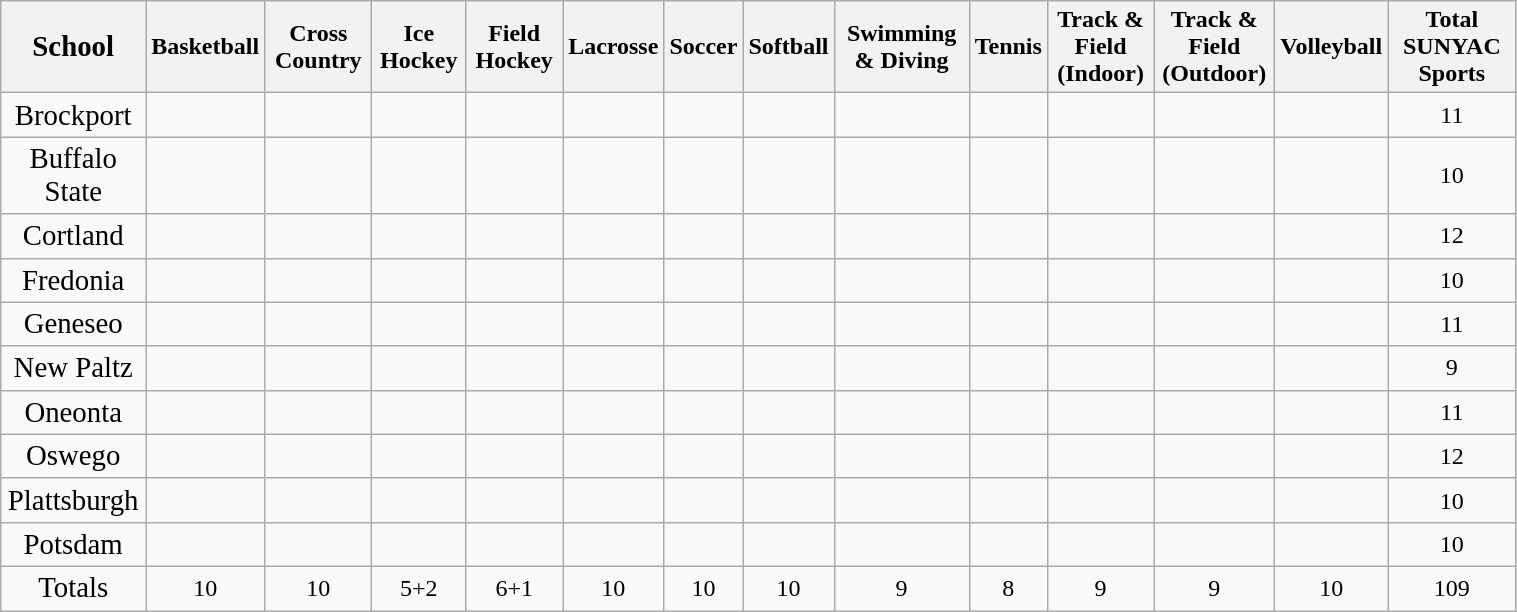<table class="wikitable" style="text-align:center; width:80%;">
<tr>
<th><big>School</big></th>
<th>Basketball</th>
<th>Cross Country</th>
<th>Ice Hockey</th>
<th>Field Hockey</th>
<th>Lacrosse</th>
<th>Soccer</th>
<th>Softball</th>
<th>Swimming & Diving</th>
<th>Tennis</th>
<th>Track & Field<br>(Indoor)</th>
<th>Track & Field<br>(Outdoor)</th>
<th>Volleyball</th>
<th>Total SUNYAC Sports</th>
</tr>
<tr>
<td><big>Brockport</big></td>
<td style="text-align:center"></td>
<td style="text-align:center"></td>
<td style="text-align:center"></td>
<td style="text-align:center"></td>
<td style="text-align:center"></td>
<td style="text-align:center"></td>
<td style="text-align:center"></td>
<td style="text-align:center"></td>
<td style="text-align:center"></td>
<td style="text-align:center"></td>
<td style="text-align:center"></td>
<td style="text-align:center"></td>
<td style="text-align:center">11</td>
</tr>
<tr>
<td><big>Buffalo State</big></td>
<td style="text-align:center"></td>
<td style="text-align:center"></td>
<td style="text-align:center"></td>
<td style="text-align:center"></td>
<td style="text-align:center"></td>
<td style="text-align:center"></td>
<td style="text-align:center"></td>
<td style="text-align:center"></td>
<td style="text-align:center"></td>
<td style="text-align:center"></td>
<td style="text-align:center"></td>
<td style="text-align:center"></td>
<td style="text-align:center">10</td>
</tr>
<tr>
<td><big>Cortland</big></td>
<td style="text-align:center"></td>
<td style="text-align:center"></td>
<td style="text-align:center"></td>
<td style="text-align:center"></td>
<td style="text-align:center"></td>
<td style="text-align:center"></td>
<td style="text-align:center"></td>
<td style="text-align:center"></td>
<td style="text-align:center"></td>
<td style="text-align:center"></td>
<td style="text-align:center"></td>
<td style="text-align:center"></td>
<td style="text-align:center">12</td>
</tr>
<tr>
<td><big>Fredonia</big></td>
<td style="text-align:center"></td>
<td style="text-align:center"></td>
<td style="text-align:center"></td>
<td style="text-align:center"></td>
<td style="text-align:center"></td>
<td style="text-align:center"></td>
<td style="text-align:center"></td>
<td style="text-align:center"></td>
<td style="text-align:center"></td>
<td style="text-align:center"></td>
<td style="text-align:center"></td>
<td style="text-align:center"></td>
<td style="text-align:center">10</td>
</tr>
<tr>
<td><big>Geneseo</big></td>
<td style="text-align:center"></td>
<td style="text-align:center"></td>
<td style="text-align:center"></td>
<td style="text-align:center"></td>
<td style="text-align:center"></td>
<td style="text-align:center"></td>
<td style="text-align:center"></td>
<td style="text-align:center"></td>
<td style="text-align:center"></td>
<td style="text-align:center"></td>
<td style="text-align:center"></td>
<td style="text-align:center"></td>
<td style="text-align:center">11</td>
</tr>
<tr>
<td><big>New Paltz</big></td>
<td style="text-align:center"></td>
<td style="text-align:center"></td>
<td style="text-align:center"></td>
<td style="text-align:center"></td>
<td style="text-align:center"></td>
<td style="text-align:center"></td>
<td style="text-align:center"></td>
<td style="text-align:center"></td>
<td style="text-align:center"></td>
<td style="text-align:center"></td>
<td style="text-align:center"></td>
<td style="text-align:center"></td>
<td style="text-align:center">9</td>
</tr>
<tr>
<td><big>Oneonta</big></td>
<td style="text-align:center"></td>
<td style="text-align:center"></td>
<td style="text-align:center"></td>
<td style="text-align:center"></td>
<td style="text-align:center"></td>
<td style="text-align:center"></td>
<td style="text-align:center"></td>
<td style="text-align:center"></td>
<td style="text-align:center"></td>
<td style="text-align:center"></td>
<td style="text-align:center"></td>
<td style="text-align:center"></td>
<td style="text-align:center">11</td>
</tr>
<tr>
<td><big>Oswego</big></td>
<td style="text-align:center"></td>
<td style="text-align:center"></td>
<td style="text-align:center"></td>
<td style="text-align:center"></td>
<td style="text-align:center"></td>
<td style="text-align:center"></td>
<td style="text-align:center"></td>
<td style="text-align:center"></td>
<td style="text-align:center"></td>
<td style="text-align:center"></td>
<td style="text-align:center"></td>
<td style="text-align:center"></td>
<td style="text-align:center">12</td>
</tr>
<tr>
<td><big>Plattsburgh</big></td>
<td style="text-align:center"></td>
<td style="text-align:center"></td>
<td style="text-align:center"></td>
<td style="text-align:center"></td>
<td style="text-align:center"></td>
<td style="text-align:center"></td>
<td style="text-align:center"></td>
<td style="text-align:center"></td>
<td style="text-align:center"></td>
<td style="text-align:center"></td>
<td style="text-align:center"></td>
<td style="text-align:center"></td>
<td style="text-align:center">10</td>
</tr>
<tr>
<td><big>Potsdam</big></td>
<td style="text-align:center"></td>
<td style="text-align:center"></td>
<td style="text-align:center"></td>
<td style="text-align:center"></td>
<td style="text-align:center"></td>
<td style="text-align:center"></td>
<td style="text-align:center"></td>
<td style="text-align:center"></td>
<td style="text-align:center"></td>
<td style="text-align:center"></td>
<td style="text-align:center"></td>
<td style="text-align:center"></td>
<td style="text-align:center">10</td>
</tr>
<tr>
<td><big>Totals</big></td>
<td style="text-align:center">10</td>
<td style="text-align:center">10</td>
<td style="text-align:center">5+2</td>
<td style="text-align:center">6+1</td>
<td style="text-align:center">10</td>
<td style="text-align:center">10</td>
<td style="text-align:center">10</td>
<td style="text-align:center">9</td>
<td style="text-align:center">8</td>
<td style="text-align:center">9</td>
<td style="text-align:center">9</td>
<td style="text-align:center">10</td>
<td style="text-align:center">109</td>
</tr>
</table>
